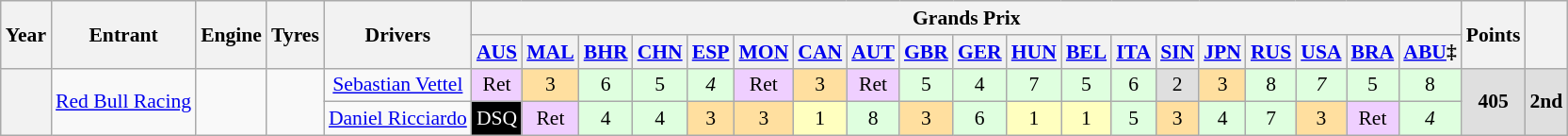<table class="wikitable" style="text-align:center; font-size:90%">
<tr>
<th rowspan="2">Year</th>
<th rowspan="2">Entrant</th>
<th rowspan="2">Engine</th>
<th rowspan="2">Tyres</th>
<th rowspan="2">Drivers</th>
<th colspan="19">Grands Prix</th>
<th rowspan="2">Points</th>
<th rowspan="2"></th>
</tr>
<tr>
<th><a href='#'>AUS</a></th>
<th><a href='#'>MAL</a></th>
<th><a href='#'>BHR</a></th>
<th><a href='#'>CHN</a></th>
<th><a href='#'>ESP</a></th>
<th><a href='#'>MON</a></th>
<th><a href='#'>CAN</a></th>
<th><a href='#'>AUT</a></th>
<th><a href='#'>GBR</a></th>
<th><a href='#'>GER</a></th>
<th><a href='#'>HUN</a></th>
<th><a href='#'>BEL</a></th>
<th><a href='#'>ITA</a></th>
<th><a href='#'>SIN</a></th>
<th><a href='#'>JPN</a></th>
<th><a href='#'>RUS</a></th>
<th><a href='#'>USA</a></th>
<th><a href='#'>BRA</a></th>
<th><a href='#'>ABU</a>‡</th>
</tr>
<tr>
<th rowspan=2></th>
<td rowspan=2><a href='#'>Red Bull Racing</a></td>
<td rowspan=2><br></td>
<td rowspan=2></td>
<td> <a href='#'>Sebastian Vettel</a></td>
<td style="background-color:#efcfff">Ret</td>
<td style="background-color:#ffdf9f">3</td>
<td style="background-color:#dfffdf">6</td>
<td style="background-color:#dfffdf">5</td>
<td style="background-color:#dfffdf"><em>4</em></td>
<td style="background-color:#efcfff">Ret</td>
<td style="background-color:#ffdf9f">3</td>
<td style="background-color:#efcfff">Ret</td>
<td style="background-color:#dfffdf">5</td>
<td style="background-color:#dfffdf">4</td>
<td style="background-color:#dfffdf">7</td>
<td style="background-color:#dfffdf">5</td>
<td style="background-color:#dfffdf">6</td>
<td style="background-color:#dfdfdf">2</td>
<td style="background-color:#ffdf9f">3</td>
<td style="background-color:#dfffdf">8</td>
<td style="background-color:#dfffdf"><em>7</em></td>
<td style="background-color:#dfffdf">5</td>
<td style="background-color:#dfffdf">8</td>
<td style="background-color:#DFDFDF" rowspan="2"><strong>405</strong></td>
<td style="background-color:#DFDFDF" rowspan="2"><strong>2nd</strong></td>
</tr>
<tr>
<td> <a href='#'>Daniel Ricciardo</a></td>
<td style="background-color:#000000; color:white">DSQ</td>
<td style="background-color:#efcfff">Ret</td>
<td style="background-color:#dfffdf">4</td>
<td style="background-color:#dfffdf">4</td>
<td style="background-color:#ffdf9f">3</td>
<td style="background-color:#ffdf9f">3</td>
<td style="background-color:#ffffbf">1</td>
<td style="background-color:#dfffdf">8</td>
<td style="background-color:#ffdf9f">3</td>
<td style="background-color:#dfffdf">6</td>
<td style="background-color:#ffffbf">1</td>
<td style="background-color:#ffffbf">1</td>
<td style="background-color:#dfffdf">5</td>
<td style="background-color:#ffdf9f">3</td>
<td style="background-color:#dfffdf">4</td>
<td style="background-color:#dfffdf">7</td>
<td style="background-color:#ffdf9f">3</td>
<td style="background-color:#efcfff">Ret</td>
<td style="background-color:#dfffdf"><em>4</em></td>
</tr>
</table>
